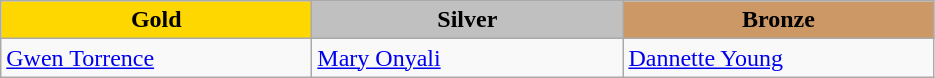<table class="wikitable" style="text-align:left">
<tr align="center">
<td width=200 bgcolor=gold><strong>Gold</strong></td>
<td width=200 bgcolor=silver><strong>Silver</strong></td>
<td width=200 bgcolor=CC9966><strong>Bronze</strong></td>
</tr>
<tr>
<td><a href='#'>Gwen Torrence</a><br><em></em></td>
<td><a href='#'>Mary Onyali</a><br><em></em></td>
<td><a href='#'>Dannette Young</a><br><em></em></td>
</tr>
</table>
